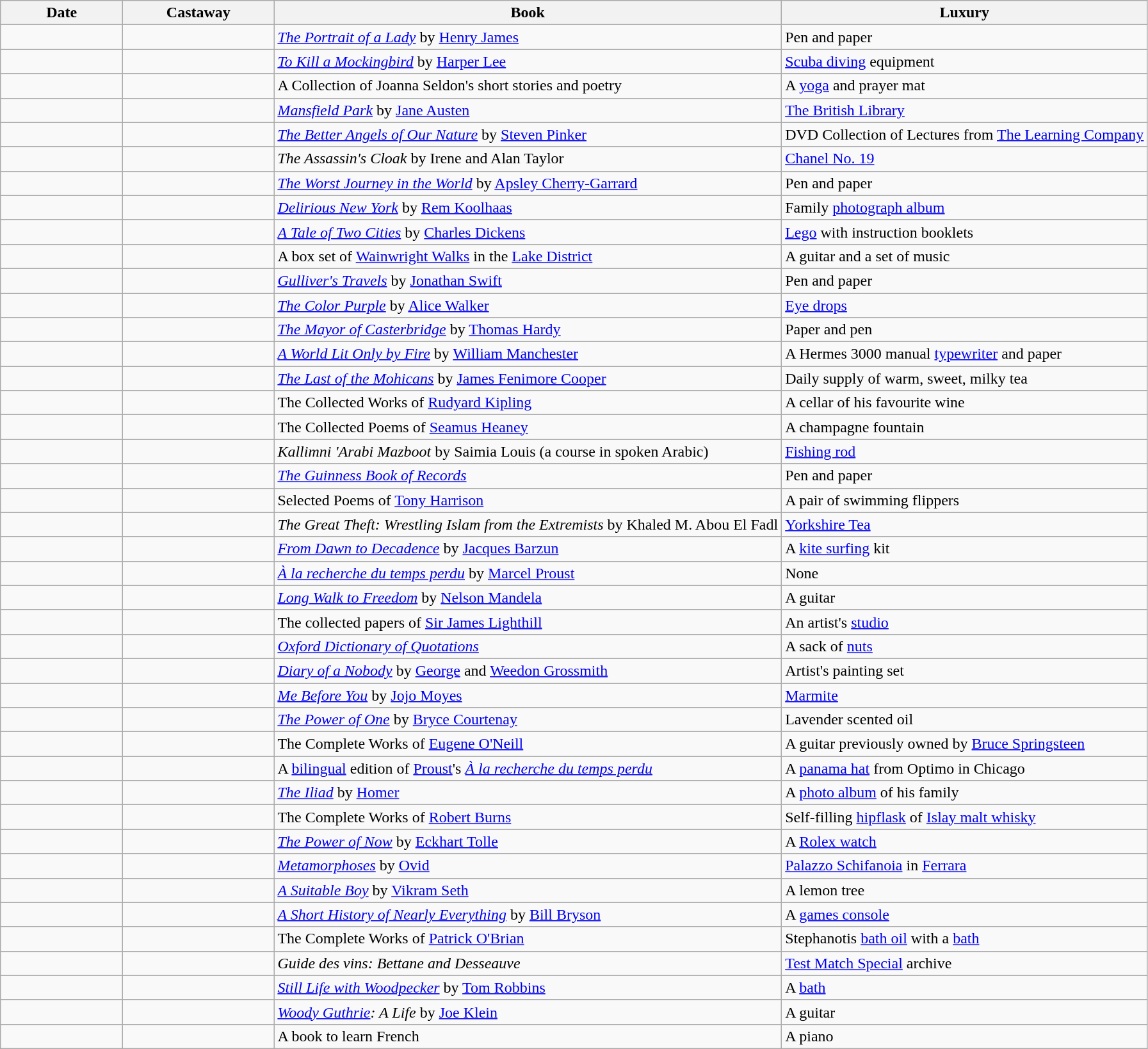<table class="wikitable sortable">
<tr>
<th style="width:120px;">Date</th>
<th style="width:150px;">Castaway</th>
<th>Book</th>
<th>Luxury</th>
</tr>
<tr>
<td></td>
<td></td>
<td><em><a href='#'>The Portrait of a Lady</a></em> by <a href='#'>Henry James</a></td>
<td>Pen and paper</td>
</tr>
<tr>
<td></td>
<td></td>
<td><em><a href='#'>To Kill a Mockingbird</a></em> by <a href='#'>Harper Lee</a></td>
<td><a href='#'>Scuba diving</a> equipment</td>
</tr>
<tr>
<td></td>
<td></td>
<td>A Collection of Joanna Seldon's short stories and poetry</td>
<td>A <a href='#'>yoga</a> and prayer mat</td>
</tr>
<tr>
<td></td>
<td></td>
<td><em><a href='#'>Mansfield Park</a></em> by <a href='#'>Jane Austen</a></td>
<td><a href='#'>The British Library</a></td>
</tr>
<tr>
<td></td>
<td></td>
<td><em><a href='#'>The Better Angels of Our Nature</a></em> by <a href='#'>Steven Pinker</a></td>
<td>DVD Collection of Lectures from <a href='#'>The Learning Company</a></td>
</tr>
<tr>
<td></td>
<td></td>
<td><em>The Assassin's Cloak</em> by Irene and Alan Taylor</td>
<td><a href='#'>Chanel No. 19</a></td>
</tr>
<tr>
<td></td>
<td></td>
<td><em><a href='#'>The Worst Journey in the World</a></em> by <a href='#'>Apsley Cherry-Garrard</a></td>
<td>Pen and paper</td>
</tr>
<tr>
<td></td>
<td></td>
<td><em><a href='#'>Delirious New York</a></em> by <a href='#'>Rem Koolhaas</a></td>
<td>Family <a href='#'>photograph album</a></td>
</tr>
<tr>
<td></td>
<td></td>
<td><em><a href='#'>A Tale of Two Cities</a></em> by <a href='#'>Charles Dickens</a></td>
<td><a href='#'>Lego</a> with instruction booklets</td>
</tr>
<tr>
<td></td>
<td></td>
<td>A box set of <a href='#'>Wainwright Walks</a> in the <a href='#'>Lake District</a></td>
<td>A guitar and a set of music</td>
</tr>
<tr>
<td></td>
<td></td>
<td><em><a href='#'>Gulliver's Travels</a></em> by <a href='#'>Jonathan Swift</a></td>
<td>Pen and paper</td>
</tr>
<tr>
<td></td>
<td></td>
<td><em><a href='#'>The Color Purple</a></em> by <a href='#'>Alice Walker</a></td>
<td><a href='#'>Eye drops</a></td>
</tr>
<tr>
<td></td>
<td></td>
<td><em><a href='#'>The Mayor of Casterbridge</a></em> by <a href='#'>Thomas Hardy</a></td>
<td>Paper and pen</td>
</tr>
<tr>
<td></td>
<td></td>
<td><em><a href='#'>A World Lit Only by Fire</a></em> by <a href='#'>William Manchester</a></td>
<td>A Hermes 3000 manual <a href='#'>typewriter</a> and paper</td>
</tr>
<tr>
<td></td>
<td></td>
<td><em><a href='#'>The Last of the Mohicans</a></em> by <a href='#'>James Fenimore Cooper</a></td>
<td>Daily supply of warm, sweet, milky tea</td>
</tr>
<tr>
<td></td>
<td></td>
<td>The Collected Works of <a href='#'>Rudyard Kipling</a></td>
<td>A cellar of his favourite wine</td>
</tr>
<tr>
<td></td>
<td></td>
<td>The Collected Poems of <a href='#'>Seamus Heaney</a></td>
<td>A champagne fountain</td>
</tr>
<tr>
<td></td>
<td></td>
<td><em>Kallimni 'Arabi Mazboot</em> by Saimia Louis (a course in spoken Arabic)</td>
<td><a href='#'>Fishing rod</a></td>
</tr>
<tr>
<td></td>
<td></td>
<td><em><a href='#'>The Guinness Book of Records</a></em></td>
<td>Pen and paper</td>
</tr>
<tr>
<td></td>
<td></td>
<td>Selected Poems of <a href='#'>Tony Harrison</a></td>
<td>A pair of swimming flippers</td>
</tr>
<tr>
<td></td>
<td></td>
<td><em>The Great Theft: Wrestling Islam from the Extremists</em> by Khaled M. Abou El Fadl</td>
<td><a href='#'>Yorkshire Tea</a></td>
</tr>
<tr>
<td></td>
<td></td>
<td><em><a href='#'>From Dawn to Decadence</a></em> by <a href='#'>Jacques Barzun</a></td>
<td>A <a href='#'>kite surfing</a> kit</td>
</tr>
<tr>
<td></td>
<td></td>
<td><em><a href='#'>À la recherche du temps perdu</a></em> by <a href='#'>Marcel Proust</a></td>
<td>None</td>
</tr>
<tr>
<td></td>
<td></td>
<td><em><a href='#'>Long Walk to Freedom</a></em> by <a href='#'>Nelson Mandela</a></td>
<td>A guitar</td>
</tr>
<tr>
<td></td>
<td></td>
<td>The collected papers of <a href='#'>Sir James Lighthill</a></td>
<td>An artist's <a href='#'>studio</a></td>
</tr>
<tr>
<td></td>
<td></td>
<td><em><a href='#'>Oxford Dictionary of Quotations</a></em></td>
<td>A sack of <a href='#'>nuts</a></td>
</tr>
<tr>
<td></td>
<td></td>
<td><em><a href='#'>Diary of a Nobody</a></em> by <a href='#'>George</a> and <a href='#'>Weedon Grossmith</a></td>
<td>Artist's painting set</td>
</tr>
<tr>
<td></td>
<td></td>
<td><em><a href='#'>Me Before You</a></em> by <a href='#'>Jojo Moyes</a></td>
<td><a href='#'>Marmite</a></td>
</tr>
<tr>
<td></td>
<td></td>
<td><em><a href='#'>The Power of One</a></em> by <a href='#'>Bryce Courtenay</a></td>
<td>Lavender scented oil</td>
</tr>
<tr>
<td></td>
<td></td>
<td>The Complete Works of <a href='#'>Eugene O'Neill</a></td>
<td>A guitar previously owned by <a href='#'>Bruce Springsteen</a></td>
</tr>
<tr>
<td></td>
<td></td>
<td>A <a href='#'>bilingual</a> edition of <a href='#'>Proust</a>'s <em><a href='#'>À la recherche du temps perdu</a></em></td>
<td>A <a href='#'>panama hat</a> from Optimo in Chicago</td>
</tr>
<tr>
<td></td>
<td></td>
<td><em><a href='#'>The Iliad</a></em> by <a href='#'>Homer</a></td>
<td>A <a href='#'>photo album</a> of his family</td>
</tr>
<tr>
<td></td>
<td></td>
<td>The Complete Works of <a href='#'>Robert Burns</a></td>
<td>Self-filling <a href='#'>hipflask</a> of <a href='#'>Islay malt whisky</a></td>
</tr>
<tr>
<td></td>
<td></td>
<td><em><a href='#'>The Power of Now</a></em> by <a href='#'>Eckhart Tolle</a></td>
<td>A <a href='#'>Rolex watch</a></td>
</tr>
<tr>
<td></td>
<td></td>
<td><em><a href='#'>Metamorphoses</a></em> by <a href='#'>Ovid</a></td>
<td><a href='#'>Palazzo Schifanoia</a> in <a href='#'>Ferrara</a></td>
</tr>
<tr>
<td></td>
<td></td>
<td><em><a href='#'>A Suitable Boy</a></em> by <a href='#'>Vikram Seth</a></td>
<td>A lemon tree</td>
</tr>
<tr>
<td></td>
<td></td>
<td><em><a href='#'>A Short History of Nearly Everything</a></em> by <a href='#'>Bill Bryson</a></td>
<td>A <a href='#'>games console</a></td>
</tr>
<tr>
<td></td>
<td></td>
<td>The Complete Works of <a href='#'>Patrick O'Brian</a></td>
<td>Stephanotis <a href='#'>bath oil</a> with a <a href='#'>bath</a></td>
</tr>
<tr>
<td></td>
<td></td>
<td><em>Guide des vins: Bettane and Desseauve</em></td>
<td><a href='#'>Test Match Special</a> archive</td>
</tr>
<tr>
<td></td>
<td></td>
<td><em><a href='#'>Still Life with Woodpecker</a></em> by <a href='#'>Tom Robbins</a></td>
<td>A <a href='#'>bath</a></td>
</tr>
<tr>
<td></td>
<td></td>
<td><em><a href='#'>Woody Guthrie</a>: A Life</em> by <a href='#'>Joe Klein</a></td>
<td>A guitar</td>
</tr>
<tr>
<td></td>
<td></td>
<td>A book to learn French</td>
<td>A piano</td>
</tr>
</table>
